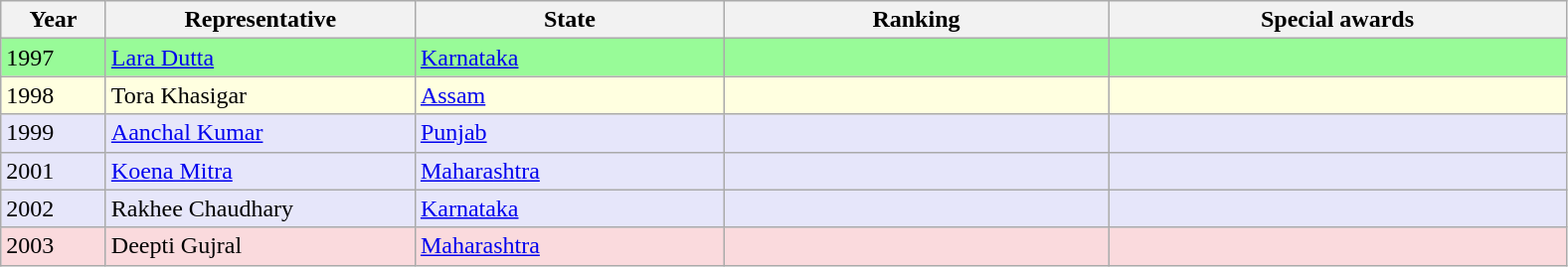<table class="wikitable ">
<tr>
<th width=63>Year</th>
<th width=200>Representative</th>
<th width=200>State</th>
<th width=250>Ranking</th>
<th width=300>Special awards</th>
</tr>
<tr>
<td style="background:palegreen;">1997</td>
<td style="background:palegreen;"><a href='#'>Lara Dutta</a></td>
<td style="background:palegreen;"><a href='#'>Karnataka</a></td>
<td style="background:palegreen;"></td>
<td style="background:palegreen;"></td>
</tr>
<tr>
<td style="background:lightyellow;">1998</td>
<td style="background:lightyellow;">Tora Khasigar</td>
<td style="background:lightyellow;"><a href='#'>Assam</a></td>
<td style="background:lightyellow;"></td>
<td style="background:lightyellow;"></td>
</tr>
<tr>
<td style="background:lavender;">1999</td>
<td style="background:lavender;"><a href='#'>Aanchal Kumar</a></td>
<td style="background:lavender;"><a href='#'>Punjab</a></td>
<td style="background:lavender;"></td>
<td style="background:lavender;"></td>
</tr>
<tr>
<td style="background:lavender;">2001</td>
<td style="background:lavender;"><a href='#'>Koena Mitra</a></td>
<td style="background:lavender;"><a href='#'>Maharashtra</a></td>
<td style="background:lavender;"></td>
<td style="background:lavender;"></td>
</tr>
<tr>
<td style="background:lavender;">2002</td>
<td style="background:lavender;">Rakhee Chaudhary</td>
<td style="background:lavender;"><a href='#'>Karnataka</a></td>
<td style="background:lavender;"></td>
<td style="background:lavender;"></td>
</tr>
<tr>
<td style="background:#fadadd;">2003</td>
<td style="background:#fadadd;">Deepti Gujral</td>
<td style="background:#fadadd;"><a href='#'>Maharashtra</a></td>
<td style="background:#fadadd;"></td>
<td style="background:#fadadd;"></td>
</tr>
</table>
